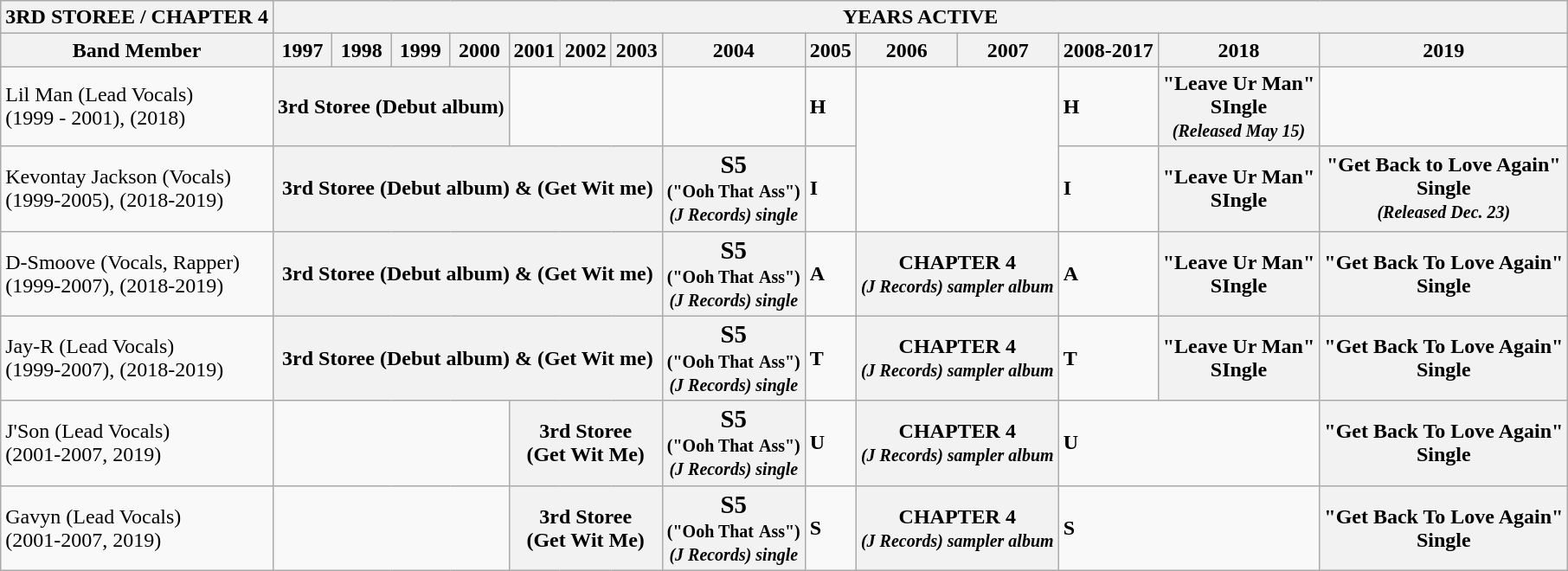<table class="wikitable">
<tr>
<th>3RD STOREE / CHAPTER 4</th>
<th colspan="14">YEARS ACTIVE</th>
</tr>
<tr>
<th>Band Member</th>
<th>1997</th>
<th>1998</th>
<th>1999</th>
<th>2000</th>
<th>2001</th>
<th>2002</th>
<th>2003</th>
<th>2004</th>
<th>2005</th>
<th>2006</th>
<th>2007</th>
<th>2008-2017</th>
<th>2018</th>
<th>2019</th>
</tr>
<tr>
<td>Lil Man (Lead Vocals)<br>(1999 - 2001), (2018)</td>
<th colspan="4"><strong>3rd Storee (Debut album<small>)</small></strong></th>
<td colspan="3"></td>
<td></td>
<td><strong>H</strong></td>
<td colspan="2" rowspan="2"></td>
<td><strong>H</strong></td>
<th>"Leave Ur Man"<br>SIngle<br><em><small>(Released May 15)</small></em></th>
<td></td>
</tr>
<tr>
<td>Kevontay Jackson (Vocals)<br>(1999-2005), (2018-2019)</td>
<th colspan="7">3rd Storee (Debut album) & (Get Wit me)</th>
<th><big>S5</big><br><small>("Ooh That</small>
<small>Ass")</small><br><small><em>(J Records) single</em></small></th>
<td><strong>I</strong></td>
<td><strong>I</strong></td>
<th>"Leave Ur Man"<br>SIngle</th>
<th>"Get Back to Love Again"<br>Single<br><em><small>(Released Dec. 23)</small></em></th>
</tr>
<tr>
<td>D-Smoove (Vocals, Rapper)<br>(1999-2007), (2018-2019)</td>
<th colspan="7">3rd Storee (Debut album) & (Get Wit me)</th>
<th><big>S5</big><br><small>("Ooh That</small>
<small>Ass")</small><br><small><em>(J Records) single</em></small></th>
<td><strong>A</strong></td>
<th colspan="2">CHAPTER 4<br><small><em>(J Records) sampler album</em></small></th>
<td><strong>A</strong></td>
<th>"Leave Ur Man"<br>SIngle</th>
<th>"Get Back To Love Again"<br>Single</th>
</tr>
<tr>
<td>Jay-R (Lead Vocals)<br>(1999-2007), (2018-2019)</td>
<th colspan="7">3rd Storee (Debut album) & (Get Wit me)</th>
<th><big>S5</big><br><small>("Ooh That</small>
<small>Ass")</small><br><small><em>(J Records) single</em></small></th>
<td><strong>T</strong></td>
<th colspan="2">CHAPTER 4<br><small><em>(J Records) sampler album</em></small></th>
<td><strong>T</strong></td>
<th>"Leave Ur Man"<br>SIngle</th>
<th>"Get Back To Love Again"<br>Single</th>
</tr>
<tr>
<td>J'Son (Lead Vocals)<br>(2001-2007, 2019)</td>
<td colspan="4"></td>
<th colspan="3">3rd Storee<br>(Get Wit Me)</th>
<th><big>S5</big><br><small>("Ooh That</small>
<small>Ass")</small><br><small><em>(J Records) single</em></small></th>
<td><strong>U</strong></td>
<th colspan="2">CHAPTER 4<br><small><em>(J Records) sampler album</em></small></th>
<td colspan="2"><strong>U</strong></td>
<th><strong>"Get Back To Love Again"</strong><br><strong>Single</strong></th>
</tr>
<tr>
<td>Gavyn (Lead Vocals)<br>(2001-2007, 2019)</td>
<td colspan="4"></td>
<th colspan="3">3rd Storee<br>(Get Wit Me)</th>
<th><big>S5</big><br><small>("Ooh That</small>
<small>Ass")</small><br><small><em>(J Records) single</em></small></th>
<td><strong>S</strong></td>
<th colspan="2">CHAPTER 4<br><small><em>(J Records) sampler album</em></small></th>
<td colspan="2"><strong>S</strong></td>
<th><strong>"Get Back To Love Again"</strong><br><strong>Single</strong></th>
</tr>
</table>
